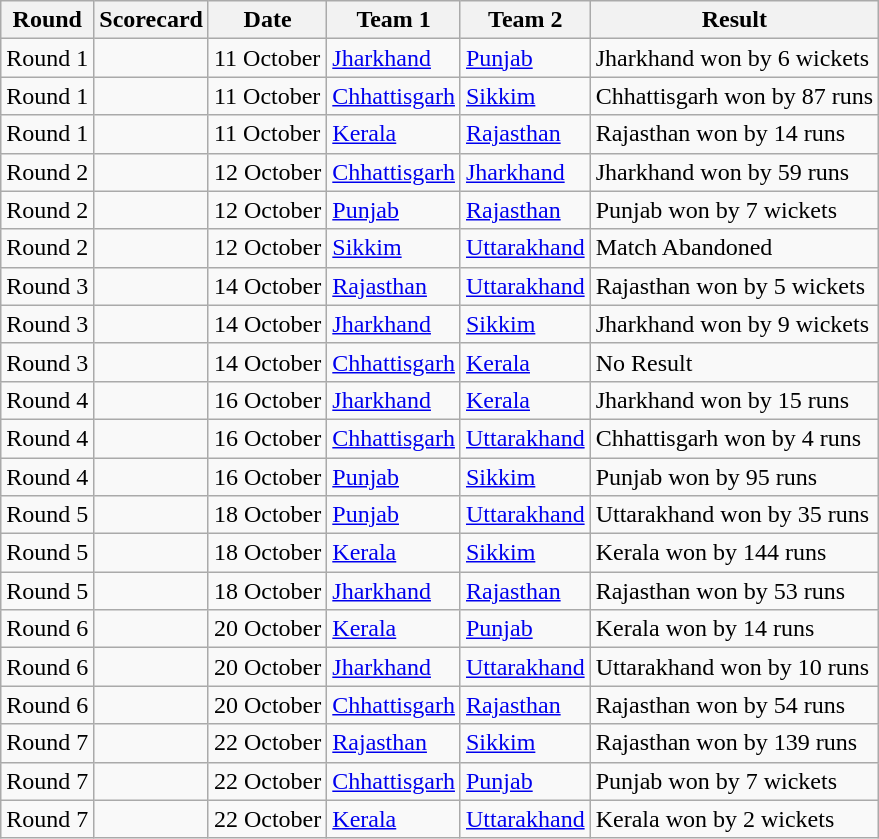<table class="wikitable collapsible sortable collapsed">
<tr>
<th>Round</th>
<th>Scorecard</th>
<th>Date</th>
<th>Team 1</th>
<th>Team 2</th>
<th>Result</th>
</tr>
<tr>
<td>Round 1</td>
<td></td>
<td>11 October</td>
<td><a href='#'>Jharkhand</a></td>
<td><a href='#'>Punjab</a></td>
<td>Jharkhand won by 6 wickets</td>
</tr>
<tr>
<td>Round 1</td>
<td></td>
<td>11 October</td>
<td><a href='#'>Chhattisgarh</a></td>
<td><a href='#'>Sikkim</a></td>
<td>Chhattisgarh won by 87 runs</td>
</tr>
<tr>
<td>Round 1</td>
<td></td>
<td>11 October</td>
<td><a href='#'>Kerala</a></td>
<td><a href='#'>Rajasthan</a></td>
<td>Rajasthan won by 14 runs</td>
</tr>
<tr>
<td>Round 2</td>
<td></td>
<td>12 October</td>
<td><a href='#'>Chhattisgarh</a></td>
<td><a href='#'>Jharkhand</a></td>
<td>Jharkhand won by 59 runs</td>
</tr>
<tr>
<td>Round 2</td>
<td></td>
<td>12 October</td>
<td><a href='#'>Punjab</a></td>
<td><a href='#'>Rajasthan</a></td>
<td>Punjab won by 7 wickets</td>
</tr>
<tr>
<td>Round 2</td>
<td></td>
<td>12 October</td>
<td><a href='#'>Sikkim</a></td>
<td><a href='#'>Uttarakhand</a></td>
<td>Match Abandoned</td>
</tr>
<tr>
<td>Round 3</td>
<td></td>
<td>14 October</td>
<td><a href='#'>Rajasthan</a></td>
<td><a href='#'>Uttarakhand</a></td>
<td>Rajasthan won by 5 wickets</td>
</tr>
<tr>
<td>Round 3</td>
<td></td>
<td>14 October</td>
<td><a href='#'>Jharkhand</a></td>
<td><a href='#'>Sikkim</a></td>
<td>Jharkhand won by 9 wickets</td>
</tr>
<tr>
<td>Round 3</td>
<td></td>
<td>14 October</td>
<td><a href='#'>Chhattisgarh</a></td>
<td><a href='#'>Kerala</a></td>
<td>No Result</td>
</tr>
<tr>
<td>Round 4</td>
<td></td>
<td>16 October</td>
<td><a href='#'>Jharkhand</a></td>
<td><a href='#'>Kerala</a></td>
<td>Jharkhand won by 15 runs</td>
</tr>
<tr>
<td>Round 4</td>
<td></td>
<td>16 October</td>
<td><a href='#'>Chhattisgarh</a></td>
<td><a href='#'>Uttarakhand</a></td>
<td>Chhattisgarh won by 4 runs</td>
</tr>
<tr>
<td>Round 4</td>
<td></td>
<td>16 October</td>
<td><a href='#'>Punjab</a></td>
<td><a href='#'>Sikkim</a></td>
<td>Punjab won by 95 runs</td>
</tr>
<tr>
<td>Round 5</td>
<td></td>
<td>18 October</td>
<td><a href='#'>Punjab</a></td>
<td><a href='#'>Uttarakhand</a></td>
<td>Uttarakhand won by 35 runs</td>
</tr>
<tr>
<td>Round 5</td>
<td></td>
<td>18 October</td>
<td><a href='#'>Kerala</a></td>
<td><a href='#'>Sikkim</a></td>
<td>Kerala won by 144 runs</td>
</tr>
<tr>
<td>Round 5</td>
<td></td>
<td>18 October</td>
<td><a href='#'>Jharkhand</a></td>
<td><a href='#'>Rajasthan</a></td>
<td>Rajasthan won by 53 runs</td>
</tr>
<tr>
<td>Round 6</td>
<td></td>
<td>20 October</td>
<td><a href='#'>Kerala</a></td>
<td><a href='#'>Punjab</a></td>
<td>Kerala won by 14 runs</td>
</tr>
<tr>
<td>Round 6</td>
<td></td>
<td>20 October</td>
<td><a href='#'>Jharkhand</a></td>
<td><a href='#'>Uttarakhand</a></td>
<td>Uttarakhand won by 10 runs</td>
</tr>
<tr>
<td>Round 6</td>
<td></td>
<td>20 October</td>
<td><a href='#'>Chhattisgarh</a></td>
<td><a href='#'>Rajasthan</a></td>
<td>Rajasthan won by 54 runs</td>
</tr>
<tr>
<td>Round 7</td>
<td></td>
<td>22 October</td>
<td><a href='#'>Rajasthan</a></td>
<td><a href='#'>Sikkim</a></td>
<td>Rajasthan won by 139 runs</td>
</tr>
<tr>
<td>Round 7</td>
<td></td>
<td>22 October</td>
<td><a href='#'>Chhattisgarh</a></td>
<td><a href='#'>Punjab</a></td>
<td>Punjab won by 7 wickets</td>
</tr>
<tr>
<td>Round 7</td>
<td></td>
<td>22 October</td>
<td><a href='#'>Kerala</a></td>
<td><a href='#'>Uttarakhand</a></td>
<td>Kerala won by 2 wickets</td>
</tr>
</table>
